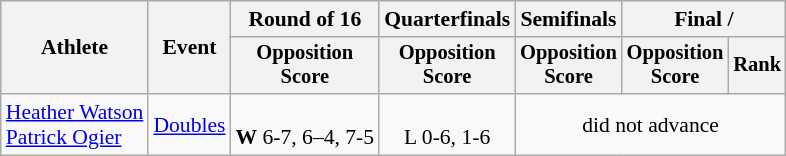<table class=wikitable style="font-size:90%">
<tr>
<th rowspan=2>Athlete</th>
<th rowspan=2>Event</th>
<th>Round of 16</th>
<th>Quarterfinals</th>
<th>Semifinals</th>
<th colspan=2>Final / </th>
</tr>
<tr style="font-size:95%">
<th>Opposition<br>Score</th>
<th>Opposition<br>Score</th>
<th>Opposition<br>Score</th>
<th>Opposition<br>Score</th>
<th>Rank</th>
</tr>
<tr align=center>
<td align=left><a href='#'>Heather Watson</a><br><a href='#'>Patrick Ogier</a></td>
<td align=left rowspan=2><a href='#'>Doubles</a></td>
<td><br><strong>W</strong> 6-7, 6–4, 7-5</td>
<td><br>L 0-6, 1-6</td>
<td colspan=3>did not advance</td>
</tr>
</table>
